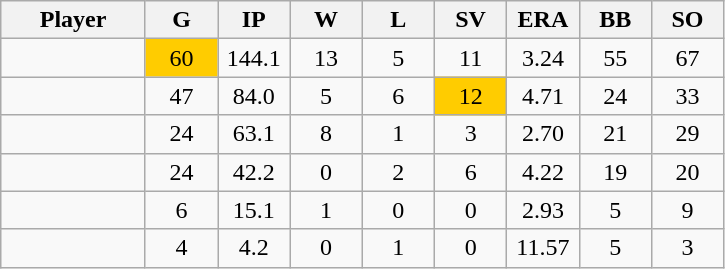<table class="wikitable sortable">
<tr>
<th bgcolor="#DDDDFF" width="18%">Player</th>
<th bgcolor="#DDDDFF" width="9%">G</th>
<th bgcolor="#DDDDFF" width="9%">IP</th>
<th bgcolor="#DDDDFF" width="9%">W</th>
<th bgcolor="#DDDDFF" width="9%">L</th>
<th bgcolor="#DDDDFF" width="9%">SV</th>
<th bgcolor="#DDDDFF" width="9%">ERA</th>
<th bgcolor="#DDDDFF" width="9%">BB</th>
<th bgcolor="#DDDDFF" width="9%">SO</th>
</tr>
<tr align="center">
<td></td>
<td bgcolor=#ffcc00>60</td>
<td>144.1</td>
<td>13</td>
<td>5</td>
<td>11</td>
<td>3.24</td>
<td>55</td>
<td>67</td>
</tr>
<tr align="center">
<td></td>
<td>47</td>
<td>84.0</td>
<td>5</td>
<td>6</td>
<td bgcolor=#ffcc00>12</td>
<td>4.71</td>
<td>24</td>
<td>33</td>
</tr>
<tr align="center">
<td></td>
<td>24</td>
<td>63.1</td>
<td>8</td>
<td>1</td>
<td>3</td>
<td>2.70</td>
<td>21</td>
<td>29</td>
</tr>
<tr align="center">
<td></td>
<td>24</td>
<td>42.2</td>
<td>0</td>
<td>2</td>
<td>6</td>
<td>4.22</td>
<td>19</td>
<td>20</td>
</tr>
<tr align="center">
<td></td>
<td>6</td>
<td>15.1</td>
<td>1</td>
<td>0</td>
<td>0</td>
<td>2.93</td>
<td>5</td>
<td>9</td>
</tr>
<tr align="center">
<td></td>
<td>4</td>
<td>4.2</td>
<td>0</td>
<td>1</td>
<td>0</td>
<td>11.57</td>
<td>5</td>
<td>3</td>
</tr>
</table>
